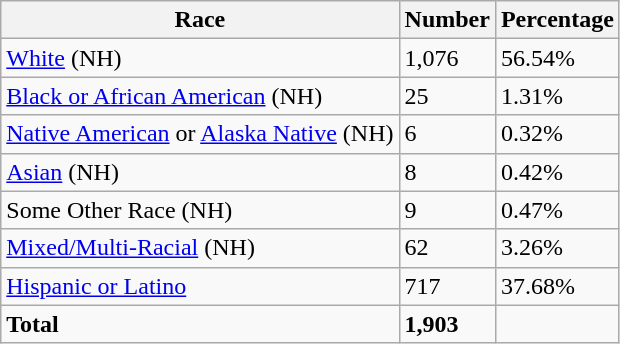<table class="wikitable">
<tr>
<th>Race</th>
<th>Number</th>
<th>Percentage</th>
</tr>
<tr>
<td><a href='#'>White</a> (NH)</td>
<td>1,076</td>
<td>56.54%</td>
</tr>
<tr>
<td><a href='#'>Black or African American</a> (NH)</td>
<td>25</td>
<td>1.31%</td>
</tr>
<tr>
<td><a href='#'>Native American</a> or <a href='#'>Alaska Native</a> (NH)</td>
<td>6</td>
<td>0.32%</td>
</tr>
<tr>
<td><a href='#'>Asian</a> (NH)</td>
<td>8</td>
<td>0.42%</td>
</tr>
<tr>
<td>Some Other Race (NH)</td>
<td>9</td>
<td>0.47%</td>
</tr>
<tr>
<td><a href='#'>Mixed/Multi-Racial</a> (NH)</td>
<td>62</td>
<td>3.26%</td>
</tr>
<tr>
<td><a href='#'>Hispanic or Latino</a></td>
<td>717</td>
<td>37.68%</td>
</tr>
<tr>
<td><strong>Total</strong></td>
<td><strong>1,903</strong></td>
<td></td>
</tr>
</table>
